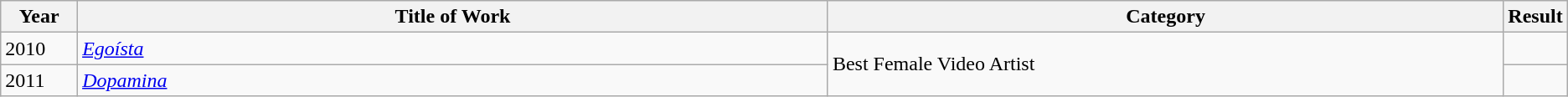<table class="wikitable" style="table-layout: fixed;">
<tr>
<th style="width:5%;">Year</th>
<th style="width:50%;">Title of Work</th>
<th style="width:50%;">Category</th>
<th style="width:10%;">Result</th>
</tr>
<tr>
<td>2010</td>
<td><em><a href='#'>Egoísta</a></em></td>
<td rowspan=2>Best Female Video Artist</td>
<td></td>
</tr>
<tr>
<td>2011</td>
<td><em><a href='#'>Dopamina</a></em></td>
<td></td>
</tr>
</table>
